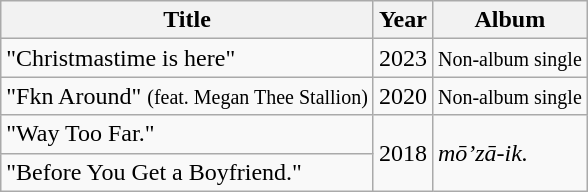<table class="wikitable">
<tr>
<th>Title</th>
<th>Year</th>
<th>Album</th>
</tr>
<tr>
<td>"Christmastime is here"</td>
<td>2023</td>
<td><small>Non-album single</small></td>
</tr>
<tr>
<td>"Fkn Around" <small>(feat. Megan Thee Stallion)</small></td>
<td>2020</td>
<td><small>Non-album single</small></td>
</tr>
<tr>
<td>"Way Too Far."</td>
<td rowspan="2">2018</td>
<td rowspan="2"><em>mō’zā-ik.</em></td>
</tr>
<tr>
<td>"Before You Get a Boyfriend."</td>
</tr>
</table>
